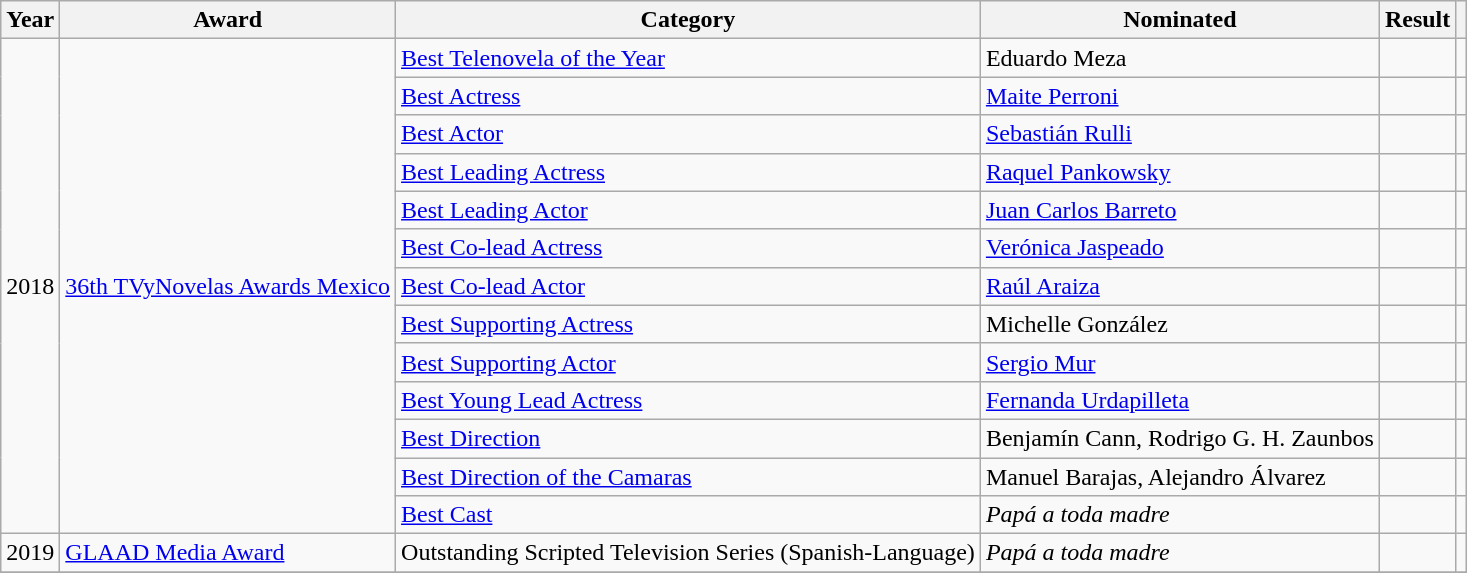<table class="wikitable plainrowheaders">
<tr>
<th scope="col">Year</th>
<th scope="col">Award</th>
<th scope="col">Category</th>
<th scope="col">Nominated</th>
<th scope="col">Result</th>
<th scope="col"></th>
</tr>
<tr>
<td rowspan="13">2018</td>
<td rowspan="13"><a href='#'>36th TVyNovelas Awards Mexico</a></td>
<td><a href='#'>Best Telenovela of the Year</a></td>
<td>Eduardo Meza</td>
<td></td>
<td></td>
</tr>
<tr>
<td><a href='#'>Best Actress</a></td>
<td><a href='#'>Maite Perroni</a></td>
<td></td>
<td></td>
</tr>
<tr>
<td><a href='#'>Best Actor</a></td>
<td><a href='#'>Sebastián Rulli</a></td>
<td></td>
<td></td>
</tr>
<tr>
<td><a href='#'>Best Leading Actress</a></td>
<td><a href='#'>Raquel Pankowsky</a></td>
<td></td>
<td></td>
</tr>
<tr>
<td><a href='#'>Best Leading Actor</a></td>
<td><a href='#'>Juan Carlos Barreto</a></td>
<td></td>
<td></td>
</tr>
<tr>
<td><a href='#'>Best Co-lead Actress</a></td>
<td><a href='#'>Verónica Jaspeado</a></td>
<td></td>
<td></td>
</tr>
<tr>
<td><a href='#'>Best Co-lead Actor</a></td>
<td><a href='#'>Raúl Araiza</a></td>
<td></td>
<td></td>
</tr>
<tr>
<td><a href='#'>Best Supporting Actress</a></td>
<td>Michelle González</td>
<td></td>
<td></td>
</tr>
<tr>
<td><a href='#'>Best Supporting Actor</a></td>
<td><a href='#'>Sergio Mur</a></td>
<td></td>
<td></td>
</tr>
<tr>
<td><a href='#'>Best Young Lead Actress</a></td>
<td><a href='#'>Fernanda Urdapilleta</a></td>
<td></td>
<td></td>
</tr>
<tr>
<td><a href='#'>Best Direction</a></td>
<td>Benjamín Cann, Rodrigo G. H. Zaunbos</td>
<td></td>
<td></td>
</tr>
<tr>
<td><a href='#'>Best Direction of the Camaras</a></td>
<td>Manuel Barajas, Alejandro Álvarez</td>
<td></td>
<td></td>
</tr>
<tr>
<td><a href='#'>Best Cast</a></td>
<td><em>Papá a toda madre</em></td>
<td></td>
<td></td>
</tr>
<tr>
<td>2019</td>
<td><a href='#'>GLAAD Media Award</a></td>
<td>Outstanding Scripted Television Series (Spanish-Language)</td>
<td><em>Papá a toda madre</em></td>
<td></td>
<td></td>
</tr>
<tr>
</tr>
</table>
